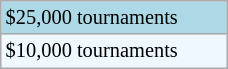<table class="wikitable" style="font-size:85%;" width=12%>
<tr style="background:lightblue;">
<td>$25,000 tournaments</td>
</tr>
<tr style="background:#f0f8ff;">
<td>$10,000 tournaments</td>
</tr>
</table>
